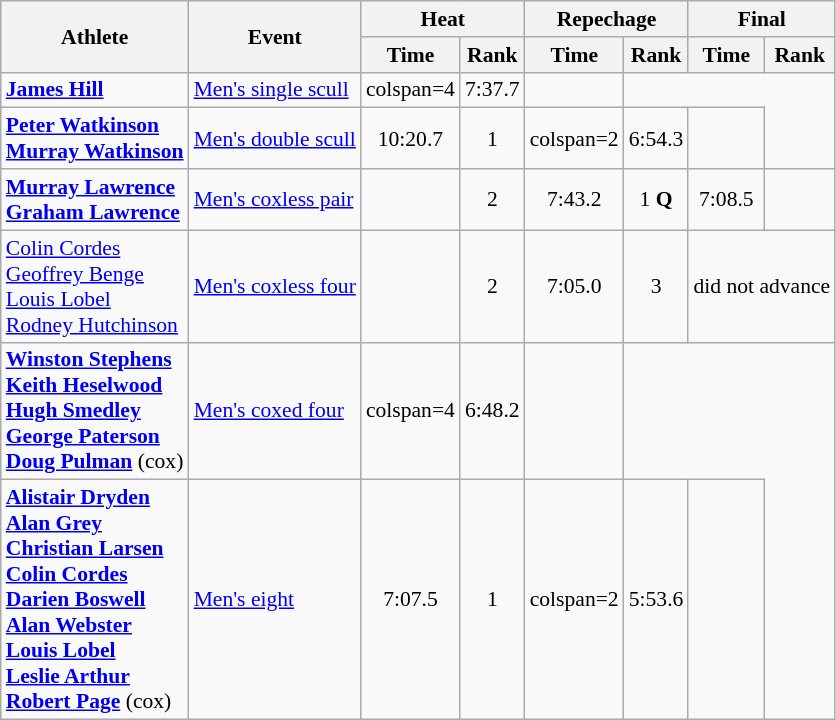<table class=wikitable style="font-size:90%;text-align:center">
<tr>
<th rowspan=2>Athlete</th>
<th rowspan=2>Event</th>
<th colspan=2>Heat</th>
<th colspan=2>Repechage</th>
<th colspan=2>Final</th>
</tr>
<tr>
<th>Time</th>
<th>Rank</th>
<th>Time</th>
<th>Rank</th>
<th>Time</th>
<th>Rank</th>
</tr>
<tr>
<td style="text-align:left;"><strong><a href='#'>James Hill</a></strong></td>
<td style="text-align:left;"><a href='#'>Men's single scull</a></td>
<td>colspan=4 </td>
<td>7:37.7</td>
<td></td>
</tr>
<tr>
<td style="text-align:left;"><strong><a href='#'>Peter Watkinson</a><br><a href='#'>Murray Watkinson</a></strong></td>
<td style="text-align:left;"><a href='#'>Men's double scull</a></td>
<td>10:20.7</td>
<td>1</td>
<td>colspan=2 </td>
<td>6:54.3</td>
<td></td>
</tr>
<tr>
<td style="text-align:left;"><strong><a href='#'>Murray Lawrence</a><br><a href='#'>Graham Lawrence</a></strong></td>
<td style="text-align:left;"><a href='#'>Men's coxless pair</a></td>
<td></td>
<td>2</td>
<td>7:43.2</td>
<td>1 <strong>Q</strong></td>
<td>7:08.5</td>
<td></td>
</tr>
<tr>
<td style="text-align:left;"><a href='#'>Colin Cordes</a><br><a href='#'>Geoffrey Benge</a><br><a href='#'>Louis Lobel</a><br><a href='#'>Rodney Hutchinson</a></td>
<td style="text-align:left;"><a href='#'>Men's coxless four</a></td>
<td></td>
<td>2</td>
<td>7:05.0</td>
<td>3</td>
<td colspan=2>did not advance</td>
</tr>
<tr>
<td style="text-align:left;"><strong><a href='#'>Winston Stephens</a><br><a href='#'>Keith Heselwood</a><br><a href='#'>Hugh Smedley</a><br><a href='#'>George Paterson</a><br><a href='#'>Doug Pulman</a></strong> (cox)</td>
<td style="text-align:left;"><a href='#'>Men's coxed four</a></td>
<td>colspan=4 </td>
<td>6:48.2</td>
<td></td>
</tr>
<tr>
<td style="text-align:left;"><strong><a href='#'>Alistair Dryden</a><br><a href='#'>Alan Grey</a><br><a href='#'>Christian Larsen</a><br><a href='#'>Colin Cordes</a><br><a href='#'>Darien Boswell</a><br><a href='#'>Alan Webster</a><br><a href='#'>Louis Lobel</a><br><a href='#'>Leslie Arthur</a><br><a href='#'>Robert Page</a></strong> (cox)</td>
<td style="text-align:left;"><a href='#'>Men's eight</a></td>
<td>7:07.5</td>
<td>1</td>
<td>colspan=2 </td>
<td>5:53.6</td>
<td></td>
</tr>
</table>
